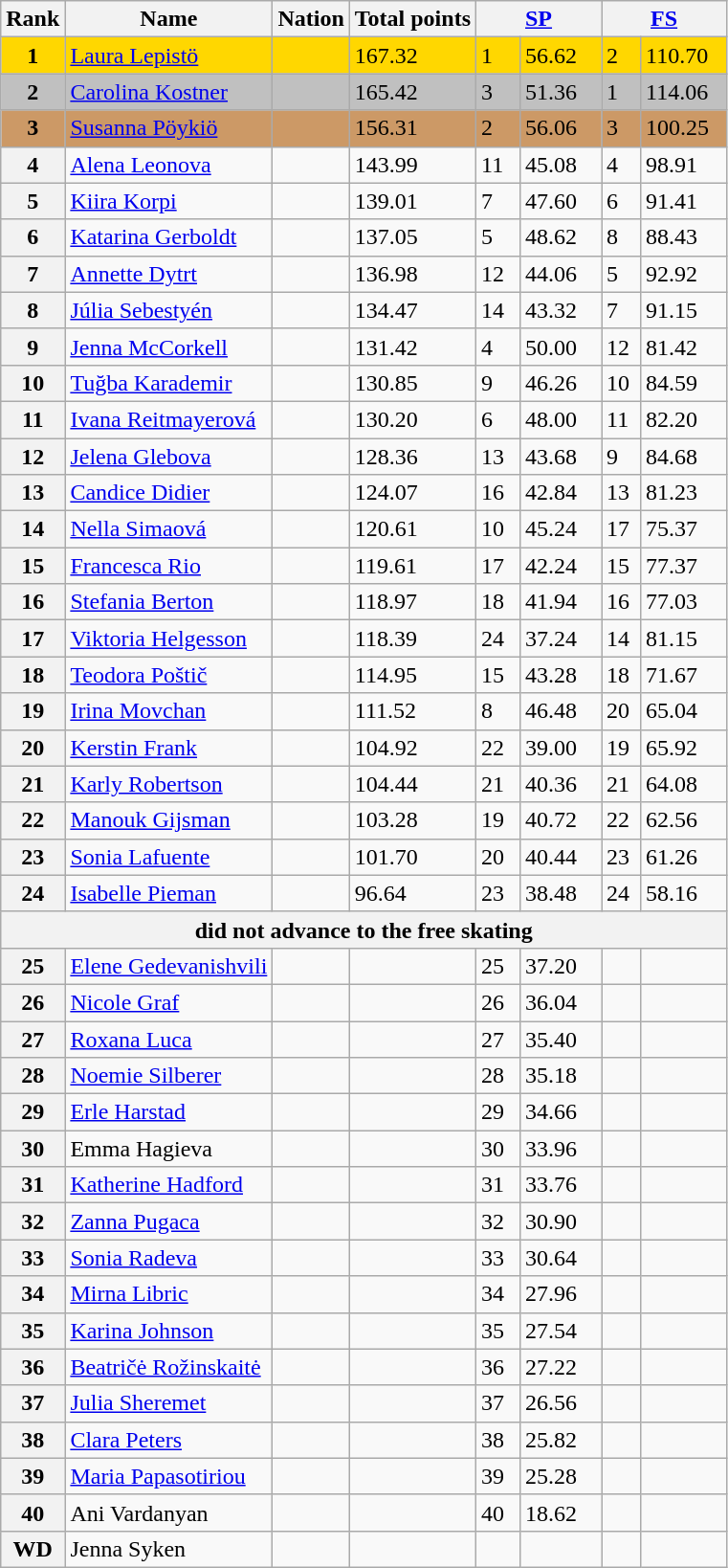<table class="wikitable">
<tr>
<th>Rank</th>
<th>Name</th>
<th>Nation</th>
<th>Total points</th>
<th colspan="2" width="80px"><a href='#'>SP</a></th>
<th colspan="2" width="80px"><a href='#'>FS</a></th>
</tr>
<tr bgcolor="gold">
<td align="center"><strong>1</strong></td>
<td><a href='#'>Laura Lepistö</a></td>
<td></td>
<td>167.32</td>
<td>1</td>
<td>56.62</td>
<td>2</td>
<td>110.70</td>
</tr>
<tr bgcolor="silver">
<td align="center"><strong>2</strong></td>
<td><a href='#'>Carolina Kostner</a></td>
<td></td>
<td>165.42</td>
<td>3</td>
<td>51.36</td>
<td>1</td>
<td>114.06</td>
</tr>
<tr bgcolor="cc9966">
<td align="center"><strong>3</strong></td>
<td><a href='#'>Susanna Pöykiö</a></td>
<td></td>
<td>156.31</td>
<td>2</td>
<td>56.06</td>
<td>3</td>
<td>100.25</td>
</tr>
<tr>
<th>4</th>
<td><a href='#'>Alena Leonova</a></td>
<td></td>
<td>143.99</td>
<td>11</td>
<td>45.08</td>
<td>4</td>
<td>98.91</td>
</tr>
<tr>
<th>5</th>
<td><a href='#'>Kiira Korpi</a></td>
<td></td>
<td>139.01</td>
<td>7</td>
<td>47.60</td>
<td>6</td>
<td>91.41</td>
</tr>
<tr>
<th>6</th>
<td><a href='#'>Katarina Gerboldt</a></td>
<td></td>
<td>137.05</td>
<td>5</td>
<td>48.62</td>
<td>8</td>
<td>88.43</td>
</tr>
<tr>
<th>7</th>
<td><a href='#'>Annette Dytrt</a></td>
<td></td>
<td>136.98</td>
<td>12</td>
<td>44.06</td>
<td>5</td>
<td>92.92</td>
</tr>
<tr>
<th>8</th>
<td><a href='#'>Júlia Sebestyén</a></td>
<td></td>
<td>134.47</td>
<td>14</td>
<td>43.32</td>
<td>7</td>
<td>91.15</td>
</tr>
<tr>
<th>9</th>
<td><a href='#'>Jenna McCorkell</a></td>
<td></td>
<td>131.42</td>
<td>4</td>
<td>50.00</td>
<td>12</td>
<td>81.42</td>
</tr>
<tr>
<th>10</th>
<td><a href='#'>Tuğba Karademir</a></td>
<td></td>
<td>130.85</td>
<td>9</td>
<td>46.26</td>
<td>10</td>
<td>84.59</td>
</tr>
<tr>
<th>11</th>
<td><a href='#'>Ivana Reitmayerová</a></td>
<td></td>
<td>130.20</td>
<td>6</td>
<td>48.00</td>
<td>11</td>
<td>82.20</td>
</tr>
<tr>
<th>12</th>
<td><a href='#'>Jelena Glebova</a></td>
<td></td>
<td>128.36</td>
<td>13</td>
<td>43.68</td>
<td>9</td>
<td>84.68</td>
</tr>
<tr>
<th>13</th>
<td><a href='#'>Candice Didier</a></td>
<td></td>
<td>124.07</td>
<td>16</td>
<td>42.84</td>
<td>13</td>
<td>81.23</td>
</tr>
<tr>
<th>14</th>
<td><a href='#'>Nella Simaová</a></td>
<td></td>
<td>120.61</td>
<td>10</td>
<td>45.24</td>
<td>17</td>
<td>75.37</td>
</tr>
<tr>
<th>15</th>
<td><a href='#'>Francesca Rio</a></td>
<td></td>
<td>119.61</td>
<td>17</td>
<td>42.24</td>
<td>15</td>
<td>77.37</td>
</tr>
<tr>
<th>16</th>
<td><a href='#'>Stefania Berton</a></td>
<td></td>
<td>118.97</td>
<td>18</td>
<td>41.94</td>
<td>16</td>
<td>77.03</td>
</tr>
<tr>
<th>17</th>
<td><a href='#'>Viktoria Helgesson</a></td>
<td></td>
<td>118.39</td>
<td>24</td>
<td>37.24</td>
<td>14</td>
<td>81.15</td>
</tr>
<tr>
<th>18</th>
<td><a href='#'>Teodora Poštič</a></td>
<td></td>
<td>114.95</td>
<td>15</td>
<td>43.28</td>
<td>18</td>
<td>71.67</td>
</tr>
<tr>
<th>19</th>
<td><a href='#'>Irina Movchan</a></td>
<td></td>
<td>111.52</td>
<td>8</td>
<td>46.48</td>
<td>20</td>
<td>65.04</td>
</tr>
<tr>
<th>20</th>
<td><a href='#'>Kerstin Frank</a></td>
<td></td>
<td>104.92</td>
<td>22</td>
<td>39.00</td>
<td>19</td>
<td>65.92</td>
</tr>
<tr>
<th>21</th>
<td><a href='#'>Karly Robertson</a></td>
<td></td>
<td>104.44</td>
<td>21</td>
<td>40.36</td>
<td>21</td>
<td>64.08</td>
</tr>
<tr>
<th>22</th>
<td><a href='#'>Manouk Gijsman</a></td>
<td></td>
<td>103.28</td>
<td>19</td>
<td>40.72</td>
<td>22</td>
<td>62.56</td>
</tr>
<tr>
<th>23</th>
<td><a href='#'>Sonia Lafuente</a></td>
<td></td>
<td>101.70</td>
<td>20</td>
<td>40.44</td>
<td>23</td>
<td>61.26</td>
</tr>
<tr>
<th>24</th>
<td><a href='#'>Isabelle Pieman</a></td>
<td></td>
<td>96.64</td>
<td>23</td>
<td>38.48</td>
<td>24</td>
<td>58.16</td>
</tr>
<tr>
<th colspan=8>did not advance to the free skating</th>
</tr>
<tr>
<th>25</th>
<td><a href='#'>Elene Gedevanishvili</a></td>
<td></td>
<td></td>
<td>25</td>
<td>37.20</td>
<td></td>
<td></td>
</tr>
<tr>
<th>26</th>
<td><a href='#'>Nicole Graf</a></td>
<td></td>
<td></td>
<td>26</td>
<td>36.04</td>
<td></td>
<td></td>
</tr>
<tr>
<th>27</th>
<td><a href='#'>Roxana Luca</a></td>
<td></td>
<td></td>
<td>27</td>
<td>35.40</td>
<td></td>
<td></td>
</tr>
<tr>
<th>28</th>
<td><a href='#'>Noemie Silberer</a></td>
<td></td>
<td></td>
<td>28</td>
<td>35.18</td>
<td></td>
<td></td>
</tr>
<tr>
<th>29</th>
<td><a href='#'>Erle Harstad</a></td>
<td></td>
<td></td>
<td>29</td>
<td>34.66</td>
<td></td>
<td></td>
</tr>
<tr>
<th>30</th>
<td>Emma Hagieva</td>
<td></td>
<td></td>
<td>30</td>
<td>33.96</td>
<td></td>
<td></td>
</tr>
<tr>
<th>31</th>
<td><a href='#'>Katherine Hadford</a></td>
<td></td>
<td></td>
<td>31</td>
<td>33.76</td>
<td></td>
<td></td>
</tr>
<tr>
<th>32</th>
<td><a href='#'>Zanna Pugaca</a></td>
<td></td>
<td></td>
<td>32</td>
<td>30.90</td>
<td></td>
<td></td>
</tr>
<tr>
<th>33</th>
<td><a href='#'>Sonia Radeva</a></td>
<td></td>
<td></td>
<td>33</td>
<td>30.64</td>
<td></td>
<td></td>
</tr>
<tr>
<th>34</th>
<td><a href='#'>Mirna Libric</a></td>
<td></td>
<td></td>
<td>34</td>
<td>27.96</td>
<td></td>
<td></td>
</tr>
<tr>
<th>35</th>
<td><a href='#'>Karina Johnson</a></td>
<td></td>
<td></td>
<td>35</td>
<td>27.54</td>
<td></td>
<td></td>
</tr>
<tr>
<th>36</th>
<td><a href='#'>Beatričė Rožinskaitė</a></td>
<td></td>
<td></td>
<td>36</td>
<td>27.22</td>
<td></td>
<td></td>
</tr>
<tr>
<th>37</th>
<td><a href='#'>Julia Sheremet</a></td>
<td></td>
<td></td>
<td>37</td>
<td>26.56</td>
<td></td>
<td></td>
</tr>
<tr>
<th>38</th>
<td><a href='#'>Clara Peters</a></td>
<td></td>
<td></td>
<td>38</td>
<td>25.82</td>
<td></td>
<td></td>
</tr>
<tr>
<th>39</th>
<td><a href='#'>Maria Papasotiriou</a></td>
<td></td>
<td></td>
<td>39</td>
<td>25.28</td>
<td></td>
<td></td>
</tr>
<tr>
<th>40</th>
<td>Ani Vardanyan</td>
<td></td>
<td></td>
<td>40</td>
<td>18.62</td>
<td></td>
<td></td>
</tr>
<tr>
<th>WD</th>
<td>Jenna Syken</td>
<td></td>
<td></td>
<td></td>
<td></td>
<td></td>
<td></td>
</tr>
</table>
